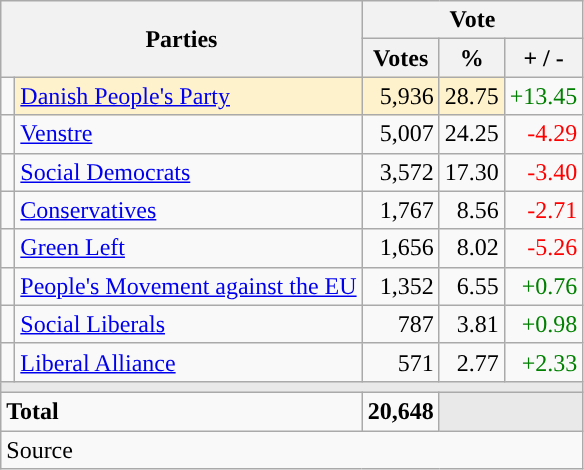<table class="wikitable" style="text-align:right;">
<tr>
<th style="text-align:centre;" rowspan="2" colspan="2" width="225">Parties</th>
<th colspan="3">Vote</th>
</tr>
<tr>
<th width="15">Votes</th>
<th width="15">%</th>
<th width="15">+ / -</th>
</tr>
<tr>
<td width="2" style="color:inherit;background:"></td>
<td bgcolor=#fef2cc   align="left"><a href='#'>Danish People's Party</a></td>
<td bgcolor=#fef2cc>5,936</td>
<td bgcolor=#fef2cc>28.75</td>
<td style=color:green;>+13.45</td>
</tr>
<tr>
<td width="2" style="color:inherit;background:"></td>
<td align="left"><a href='#'>Venstre</a></td>
<td>5,007</td>
<td>24.25</td>
<td style=color:red;>-4.29</td>
</tr>
<tr>
<td width="2" style="color:inherit;background:"></td>
<td align="left"><a href='#'>Social Democrats</a></td>
<td>3,572</td>
<td>17.30</td>
<td style=color:red;>-3.40</td>
</tr>
<tr>
<td width="2" style="color:inherit;background:"></td>
<td align="left"><a href='#'>Conservatives</a></td>
<td>1,767</td>
<td>8.56</td>
<td style=color:red;>-2.71</td>
</tr>
<tr>
<td width="2" style="color:inherit;background:"></td>
<td align="left"><a href='#'>Green Left</a></td>
<td>1,656</td>
<td>8.02</td>
<td style=color:red;>-5.26</td>
</tr>
<tr>
<td width="2" style="color:inherit;background:"></td>
<td align="left"><a href='#'>People's Movement against the EU</a></td>
<td>1,352</td>
<td>6.55</td>
<td style=color:green;>+0.76</td>
</tr>
<tr>
<td width="2" style="color:inherit;background:"></td>
<td align="left"><a href='#'>Social Liberals</a></td>
<td>787</td>
<td>3.81</td>
<td style=color:green;>+0.98</td>
</tr>
<tr>
<td width="2" style="color:inherit;background:"></td>
<td align="left"><a href='#'>Liberal Alliance</a></td>
<td>571</td>
<td>2.77</td>
<td style=color:green;>+2.33</td>
</tr>
<tr>
<td colspan="7" bgcolor="#E9E9E9"></td>
</tr>
<tr>
<td align="left" colspan="2"><strong>Total</strong></td>
<td><strong>20,648</strong></td>
<td bgcolor="#E9E9E9" colspan="2"></td>
</tr>
<tr>
<td align="left" colspan="6">Source</td>
</tr>
</table>
